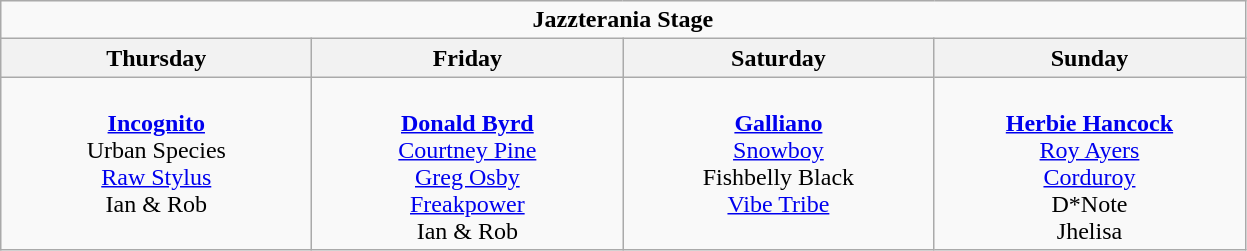<table class="wikitable">
<tr>
<td colspan="4" style="text-align:center;"><strong>Jazzterania Stage</strong></td>
</tr>
<tr>
<th>Thursday</th>
<th>Friday</th>
<th>Saturday</th>
<th>Sunday</th>
</tr>
<tr>
<td style="text-align:center; vertical-align:top; width:200px;"><br><strong><a href='#'>Incognito</a></strong><br>
Urban Species<br>
<a href='#'>Raw Stylus</a><br>
Ian & Rob<br></td>
<td style="text-align:center; vertical-align:top; width:200px;"><br><strong><a href='#'>Donald Byrd</a></strong><br>
<a href='#'>Courtney Pine</a><br>
<a href='#'>Greg Osby</a><br>
<a href='#'>Freakpower</a><br>
Ian & Rob</td>
<td style="text-align:center; vertical-align:top; width:200px;"><br><strong><a href='#'>Galliano</a></strong><br>
<a href='#'>Snowboy</a><br>
Fishbelly Black<br>
<a href='#'>Vibe Tribe</a><br></td>
<td style="text-align:center; vertical-align:top; width:200px;"><br><strong><a href='#'>Herbie Hancock</a></strong><br>
<a href='#'>Roy Ayers</a><br>
<a href='#'>Corduroy</a><br>
D*Note<br>
Jhelisa<br></td>
</tr>
</table>
